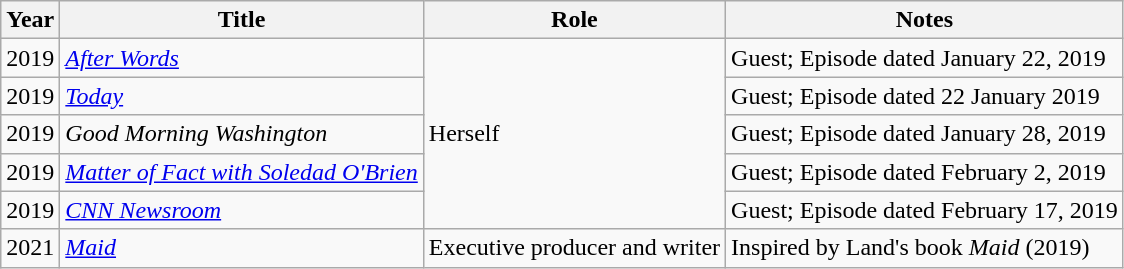<table class="wikitable">
<tr>
<th scope="col">Year</th>
<th scope="col">Title</th>
<th scope="col">Role</th>
<th scope="col">Notes</th>
</tr>
<tr>
<td>2019</td>
<td scope="row"><em><a href='#'>After Words</a></em></td>
<td rowspan="5">Herself</td>
<td>Guest; Episode dated January 22, 2019</td>
</tr>
<tr>
<td>2019</td>
<td scope="row"><em><a href='#'>Today</a></em></td>
<td>Guest; Episode dated 22 January 2019</td>
</tr>
<tr>
<td>2019</td>
<td scope="row"><em>Good Morning Washington</em></td>
<td>Guest; Episode dated January 28, 2019</td>
</tr>
<tr>
<td>2019</td>
<td scope="row"><em><a href='#'>Matter of Fact with Soledad O'Brien</a></em></td>
<td>Guest; Episode dated February 2, 2019</td>
</tr>
<tr>
<td>2019</td>
<td scope="row"><em><a href='#'>CNN Newsroom</a></em></td>
<td>Guest; Episode dated February 17, 2019</td>
</tr>
<tr>
<td>2021</td>
<td scope="row"><em><a href='#'>Maid</a></em></td>
<td>Executive producer and writer</td>
<td>Inspired by Land's book <em>Maid</em> (2019)</td>
</tr>
</table>
